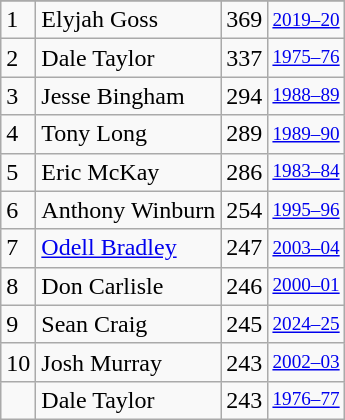<table class="wikitable">
<tr>
</tr>
<tr>
<td>1</td>
<td>Elyjah Goss</td>
<td>369</td>
<td style="font-size:80%;"><a href='#'>2019–20</a></td>
</tr>
<tr>
<td>2</td>
<td>Dale Taylor</td>
<td>337</td>
<td style="font-size:80%;"><a href='#'>1975–76</a></td>
</tr>
<tr>
<td>3</td>
<td>Jesse Bingham</td>
<td>294</td>
<td style="font-size:80%;"><a href='#'>1988–89</a></td>
</tr>
<tr>
<td>4</td>
<td>Tony Long</td>
<td>289</td>
<td style="font-size:80%;"><a href='#'>1989–90</a></td>
</tr>
<tr>
<td>5</td>
<td>Eric McKay</td>
<td>286</td>
<td style="font-size:80%;"><a href='#'>1983–84</a></td>
</tr>
<tr>
<td>6</td>
<td>Anthony Winburn</td>
<td>254</td>
<td style="font-size:80%;"><a href='#'>1995–96</a></td>
</tr>
<tr>
<td>7</td>
<td><a href='#'>Odell Bradley</a></td>
<td>247</td>
<td style="font-size:80%;"><a href='#'>2003–04</a></td>
</tr>
<tr>
<td>8</td>
<td>Don Carlisle</td>
<td>246</td>
<td style="font-size:80%;"><a href='#'>2000–01</a></td>
</tr>
<tr>
<td>9</td>
<td>Sean Craig</td>
<td>245</td>
<td style="font-size:80%;"><a href='#'>2024–25</a></td>
</tr>
<tr>
<td>10</td>
<td>Josh Murray</td>
<td>243</td>
<td style="font-size:80%;"><a href='#'>2002–03</a></td>
</tr>
<tr>
<td></td>
<td>Dale Taylor</td>
<td>243</td>
<td style="font-size:80%;"><a href='#'>1976–77</a></td>
</tr>
</table>
